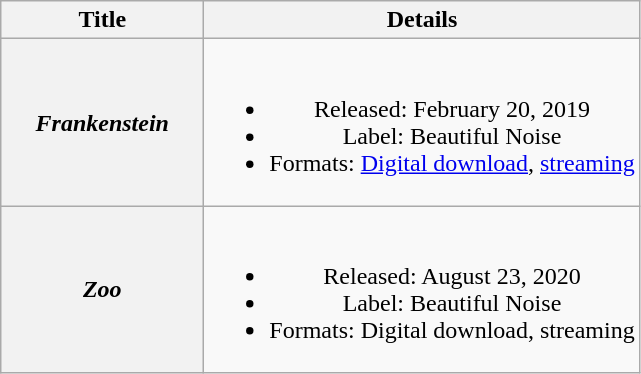<table class="wikitable plainrowheaders" style="text-align:center;">
<tr>
<th scope="col" style="width:8em;">Title</th>
<th scope="col">Details</th>
</tr>
<tr>
<th scope="row"><em>Frankenstein</em></th>
<td><br><ul><li>Released: February 20, 2019</li><li>Label: Beautiful Noise</li><li>Formats: <a href='#'>Digital download</a>, <a href='#'>streaming</a></li></ul></td>
</tr>
<tr>
<th scope="row"><em>Zoo</em></th>
<td><br><ul><li>Released: August 23, 2020</li><li>Label: Beautiful Noise</li><li>Formats: Digital download, streaming</li></ul></td>
</tr>
</table>
